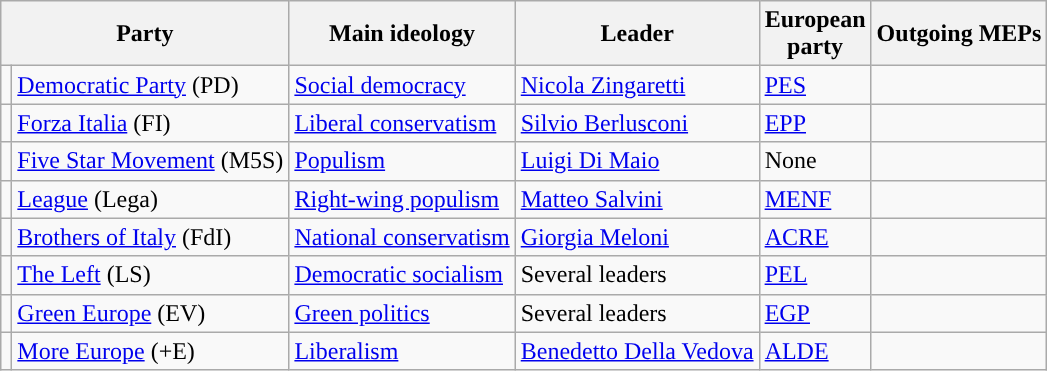<table class=wikitable style=text-align:left>
<tr>
<th colspan="2">Party</th>
<th>Main ideology</th>
<th>Leader</th>
<th>European<br>party</th>
<th>Outgoing MEPs</th>
</tr>
<tr>
<td style="background:"></td>
<td><a href='#'>Democratic Party</a> (PD)</td>
<td><a href='#'>Social democracy</a></td>
<td><a href='#'>Nicola Zingaretti</a></td>
<td><a href='#'>PES</a></td>
<td></td>
</tr>
<tr>
<td style="background:"></td>
<td><a href='#'>Forza Italia</a> (FI)</td>
<td><a href='#'>Liberal conservatism</a></td>
<td><a href='#'>Silvio Berlusconi</a></td>
<td><a href='#'>EPP</a></td>
<td></td>
</tr>
<tr>
<td style="background:"></td>
<td><a href='#'>Five Star Movement</a> (M5S)</td>
<td><a href='#'>Populism</a></td>
<td><a href='#'>Luigi Di Maio</a></td>
<td>None</td>
<td></td>
</tr>
<tr>
<td style="background:"></td>
<td><a href='#'>League</a> (Lega)</td>
<td><a href='#'>Right-wing populism</a></td>
<td><a href='#'>Matteo Salvini</a></td>
<td><a href='#'>MENF</a></td>
<td></td>
</tr>
<tr>
<td style="background:"></td>
<td><a href='#'>Brothers of Italy</a> (FdI)</td>
<td><a href='#'>National conservatism</a></td>
<td><a href='#'>Giorgia Meloni</a></td>
<td><a href='#'>ACRE</a></td>
<td></td>
</tr>
<tr>
<td style="background:"></td>
<td><a href='#'>The Left</a> (LS)</td>
<td><a href='#'>Democratic socialism</a></td>
<td>Several leaders</td>
<td><a href='#'>PEL</a></td>
<td></td>
</tr>
<tr>
<td style="background:"></td>
<td><a href='#'>Green Europe</a> (EV)</td>
<td><a href='#'>Green politics</a></td>
<td>Several leaders</td>
<td><a href='#'>EGP</a></td>
<td></td>
</tr>
<tr>
<td style="background:"></td>
<td><a href='#'>More Europe</a> (+E)</td>
<td><a href='#'>Liberalism</a></td>
<td><a href='#'>Benedetto Della Vedova</a></td>
<td><a href='#'>ALDE</a></td>
<td></td>
</tr>
</table>
